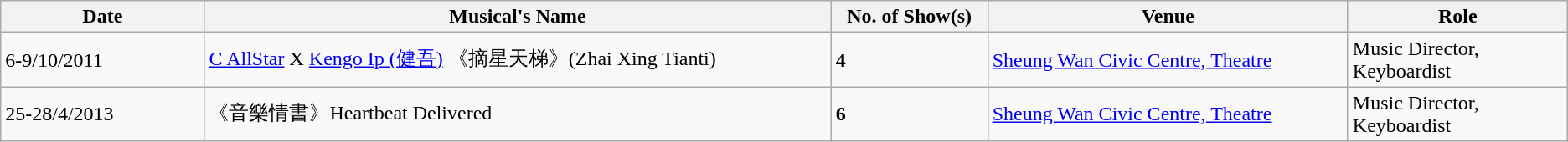<table class="wikitable">
<tr>
<th style="width:13%">Date</th>
<th style="width:40%">Musical's Name</th>
<th style="width:10%">No. of Show(s)</th>
<th style="width:23%">Venue</th>
<th style="width:14%">Role</th>
</tr>
<tr>
<td>6-9/10/2011</td>
<td><a href='#'>C AllStar</a> X <a href='#'>Kengo Ip (健吾)</a> 《摘星天梯》(Zhai Xing Tianti) </td>
<td><strong>4</strong></td>
<td><a href='#'>Sheung Wan Civic Centre, Theatre</a></td>
<td>Music Director, Keyboardist</td>
</tr>
<tr>
<td>25-28/4/2013</td>
<td>《音樂情書》Heartbeat Delivered </td>
<td><strong>6</strong></td>
<td><a href='#'>Sheung Wan Civic Centre, Theatre</a></td>
<td>Music Director, Keyboardist</td>
</tr>
</table>
